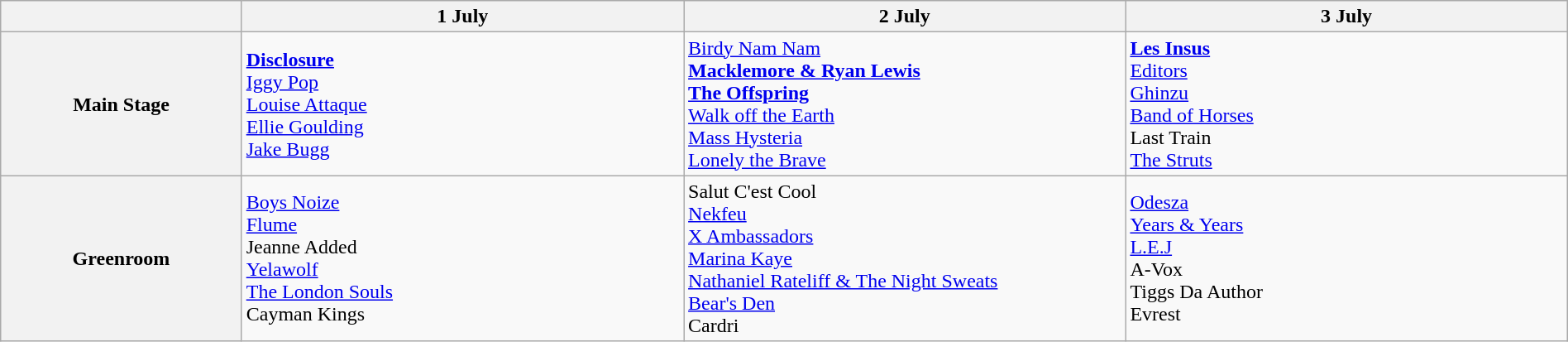<table class="wikitable" width="100%">
<tr>
<th width="12%"></th>
<th width="22%">1 July</th>
<th width="22%">2 July</th>
<th width="22%">3 July</th>
</tr>
<tr>
<th scope="row">Main Stage</th>
<td><strong><a href='#'>Disclosure</a></strong><br><a href='#'>Iggy Pop</a><br><a href='#'>Louise Attaque</a><br><a href='#'>Ellie Goulding</a><br><a href='#'>Jake Bugg</a></td>
<td><a href='#'>Birdy Nam Nam</a><br><strong><a href='#'>Macklemore & Ryan Lewis</a></strong><br><strong><a href='#'>The Offspring</a></strong><br><a href='#'>Walk off the Earth</a><br><a href='#'>Mass Hysteria</a><br><a href='#'>Lonely the Brave</a></td>
<td><strong><a href='#'>Les Insus</a></strong><br><a href='#'>Editors</a><br><a href='#'>Ghinzu</a><br><a href='#'>Band of Horses</a><br>Last Train<br><a href='#'>The Struts</a></td>
</tr>
<tr>
<th scope="row">Greenroom</th>
<td><a href='#'>Boys Noize</a><br><a href='#'>Flume</a><br>Jeanne Added<br><a href='#'>Yelawolf</a><br><a href='#'>The London Souls</a><br>Cayman Kings</td>
<td>Salut C'est Cool<br><a href='#'>Nekfeu</a><br><a href='#'>X Ambassadors</a><br><a href='#'>Marina Kaye</a><br><a href='#'>Nathaniel Rateliff & The Night Sweats</a><br><a href='#'>Bear's Den</a><br>Cardri</td>
<td><a href='#'>Odesza</a><br><a href='#'>Years & Years</a><br><a href='#'>L.E.J</a><br>A-Vox<br>Tiggs Da Author<br>Evrest</td>
</tr>
</table>
